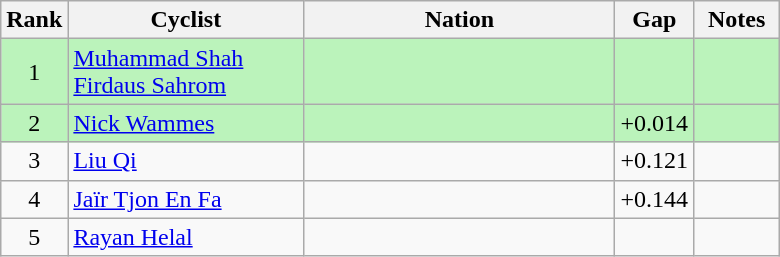<table class="wikitable" style="text-align:center">
<tr>
<th width=30>Rank</th>
<th width=150>Cyclist</th>
<th width=200>Nation</th>
<th width=30>Gap</th>
<th width=50>Notes</th>
</tr>
<tr bgcolor=#bbf3bb>
<td>1</td>
<td align=left><a href='#'>Muhammad Shah Firdaus Sahrom</a></td>
<td align=left></td>
<td></td>
<td></td>
</tr>
<tr bgcolor=#bbf3bb>
<td>2</td>
<td align=left><a href='#'>Nick Wammes</a></td>
<td align=left></td>
<td>+0.014</td>
<td></td>
</tr>
<tr>
<td>3</td>
<td align=left><a href='#'>Liu Qi</a></td>
<td align=left></td>
<td>+0.121</td>
<td></td>
</tr>
<tr>
<td>4</td>
<td align=left><a href='#'>Jaïr Tjon En Fa</a></td>
<td align=left></td>
<td>+0.144</td>
<td></td>
</tr>
<tr>
<td>5</td>
<td align=left><a href='#'>Rayan Helal</a></td>
<td align=left></td>
<td></td>
<td></td>
</tr>
</table>
